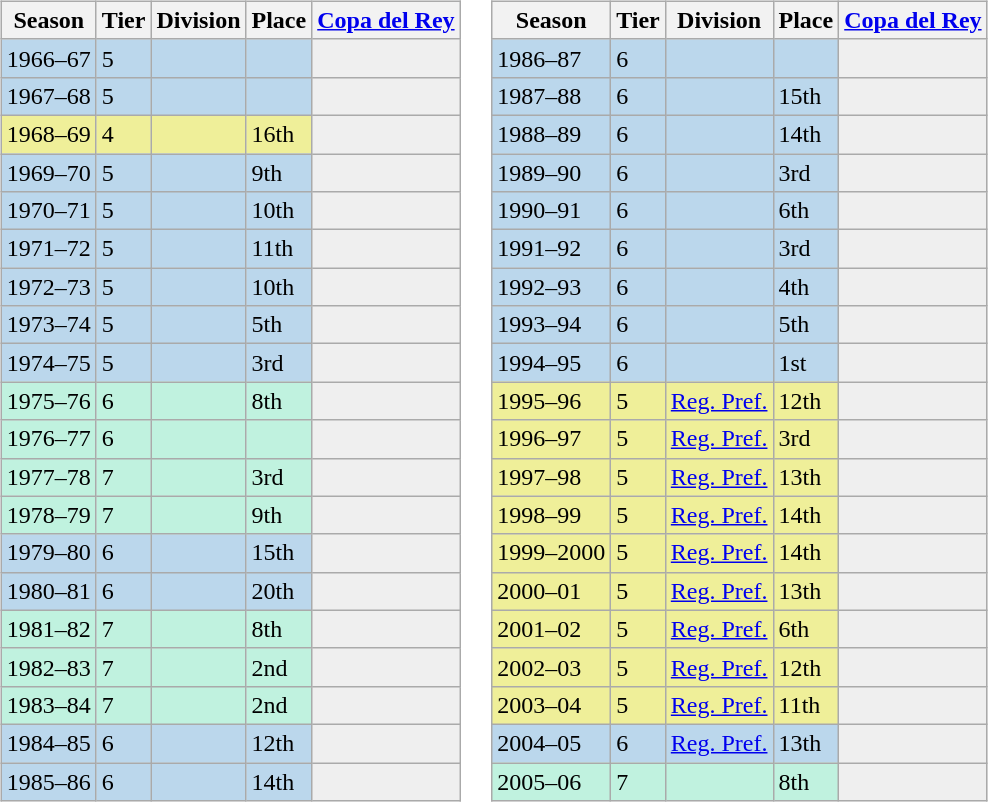<table>
<tr>
<td valign="top" width=0%><br><table class="wikitable">
<tr style="background:#f0f6fa;">
<th>Season</th>
<th>Tier</th>
<th>Division</th>
<th>Place</th>
<th><a href='#'>Copa del Rey</a></th>
</tr>
<tr>
<td style="background:#BBD7EC;">1966–67</td>
<td style="background:#BBD7EC;">5</td>
<td style="background:#BBD7EC;"></td>
<td style="background:#BBD7EC;"></td>
<th style="background:#efefef;"></th>
</tr>
<tr>
<td style="background:#BBD7EC;">1967–68</td>
<td style="background:#BBD7EC;">5</td>
<td style="background:#BBD7EC;"></td>
<td style="background:#BBD7EC;"></td>
<th style="background:#efefef;"></th>
</tr>
<tr>
<td style="background:#EFEF99;">1968–69</td>
<td style="background:#EFEF99;">4</td>
<td style="background:#EFEF99;"></td>
<td style="background:#EFEF99;">16th</td>
<th style="background:#efefef;"></th>
</tr>
<tr>
<td style="background:#BBD7EC;">1969–70</td>
<td style="background:#BBD7EC;">5</td>
<td style="background:#BBD7EC;"></td>
<td style="background:#BBD7EC;">9th</td>
<th style="background:#efefef;"></th>
</tr>
<tr>
<td style="background:#BBD7EC;">1970–71</td>
<td style="background:#BBD7EC;">5</td>
<td style="background:#BBD7EC;"></td>
<td style="background:#BBD7EC;">10th</td>
<th style="background:#efefef;"></th>
</tr>
<tr>
<td style="background:#BBD7EC;">1971–72</td>
<td style="background:#BBD7EC;">5</td>
<td style="background:#BBD7EC;"></td>
<td style="background:#BBD7EC;">11th</td>
<th style="background:#efefef;"></th>
</tr>
<tr>
<td style="background:#BBD7EC;">1972–73</td>
<td style="background:#BBD7EC;">5</td>
<td style="background:#BBD7EC;"></td>
<td style="background:#BBD7EC;">10th</td>
<th style="background:#efefef;"></th>
</tr>
<tr>
<td style="background:#BBD7EC;">1973–74</td>
<td style="background:#BBD7EC;">5</td>
<td style="background:#BBD7EC;"></td>
<td style="background:#BBD7EC;">5th</td>
<th style="background:#efefef;"></th>
</tr>
<tr>
<td style="background:#BBD7EC;">1974–75</td>
<td style="background:#BBD7EC;">5</td>
<td style="background:#BBD7EC;"></td>
<td style="background:#BBD7EC;">3rd</td>
<th style="background:#efefef;"></th>
</tr>
<tr>
<td style="background:#C0F2DF;">1975–76</td>
<td style="background:#C0F2DF;">6</td>
<td style="background:#C0F2DF;"></td>
<td style="background:#C0F2DF;">8th</td>
<th style="background:#efefef;"></th>
</tr>
<tr>
<td style="background:#C0F2DF;">1976–77</td>
<td style="background:#C0F2DF;">6</td>
<td style="background:#C0F2DF;"></td>
<td style="background:#C0F2DF;"></td>
<th style="background:#efefef;"></th>
</tr>
<tr>
<td style="background:#C0F2DF;">1977–78</td>
<td style="background:#C0F2DF;">7</td>
<td style="background:#C0F2DF;"></td>
<td style="background:#C0F2DF;">3rd</td>
<th style="background:#efefef;"></th>
</tr>
<tr>
<td style="background:#C0F2DF;">1978–79</td>
<td style="background:#C0F2DF;">7</td>
<td style="background:#C0F2DF;"></td>
<td style="background:#C0F2DF;">9th</td>
<th style="background:#efefef;"></th>
</tr>
<tr>
<td style="background:#BBD7EC;">1979–80</td>
<td style="background:#BBD7EC;">6</td>
<td style="background:#BBD7EC;"></td>
<td style="background:#BBD7EC;">15th</td>
<th style="background:#efefef;"></th>
</tr>
<tr>
<td style="background:#BBD7EC;">1980–81</td>
<td style="background:#BBD7EC;">6</td>
<td style="background:#BBD7EC;"></td>
<td style="background:#BBD7EC;">20th</td>
<th style="background:#efefef;"></th>
</tr>
<tr>
<td style="background:#C0F2DF;">1981–82</td>
<td style="background:#C0F2DF;">7</td>
<td style="background:#C0F2DF;"></td>
<td style="background:#C0F2DF;">8th</td>
<th style="background:#efefef;"></th>
</tr>
<tr>
<td style="background:#C0F2DF;">1982–83</td>
<td style="background:#C0F2DF;">7</td>
<td style="background:#C0F2DF;"></td>
<td style="background:#C0F2DF;">2nd</td>
<th style="background:#efefef;"></th>
</tr>
<tr>
<td style="background:#C0F2DF;">1983–84</td>
<td style="background:#C0F2DF;">7</td>
<td style="background:#C0F2DF;"></td>
<td style="background:#C0F2DF;">2nd</td>
<th style="background:#efefef;"></th>
</tr>
<tr>
<td style="background:#BBD7EC;">1984–85</td>
<td style="background:#BBD7EC;">6</td>
<td style="background:#BBD7EC;"></td>
<td style="background:#BBD7EC;">12th</td>
<th style="background:#efefef;"></th>
</tr>
<tr>
<td style="background:#BBD7EC;">1985–86</td>
<td style="background:#BBD7EC;">6</td>
<td style="background:#BBD7EC;"></td>
<td style="background:#BBD7EC;">14th</td>
<th style="background:#efefef;"></th>
</tr>
</table>
</td>
<td valign="top" width=0%><br><table class="wikitable">
<tr style="background:#f0f6fa;">
<th>Season</th>
<th>Tier</th>
<th>Division</th>
<th>Place</th>
<th><a href='#'>Copa del Rey</a></th>
</tr>
<tr>
<td style="background:#BBD7EC;">1986–87</td>
<td style="background:#BBD7EC;">6</td>
<td style="background:#BBD7EC;"></td>
<td style="background:#BBD7EC;"></td>
<th style="background:#efefef;"></th>
</tr>
<tr>
<td style="background:#BBD7EC;">1987–88</td>
<td style="background:#BBD7EC;">6</td>
<td style="background:#BBD7EC;"></td>
<td style="background:#BBD7EC;">15th</td>
<th style="background:#efefef;"></th>
</tr>
<tr>
<td style="background:#BBD7EC;">1988–89</td>
<td style="background:#BBD7EC;">6</td>
<td style="background:#BBD7EC;"></td>
<td style="background:#BBD7EC;">14th</td>
<th style="background:#efefef;"></th>
</tr>
<tr>
<td style="background:#BBD7EC;">1989–90</td>
<td style="background:#BBD7EC;">6</td>
<td style="background:#BBD7EC;"></td>
<td style="background:#BBD7EC;">3rd</td>
<th style="background:#efefef;"></th>
</tr>
<tr>
<td style="background:#BBD7EC;">1990–91</td>
<td style="background:#BBD7EC;">6</td>
<td style="background:#BBD7EC;"></td>
<td style="background:#BBD7EC;">6th</td>
<th style="background:#efefef;"></th>
</tr>
<tr>
<td style="background:#BBD7EC;">1991–92</td>
<td style="background:#BBD7EC;">6</td>
<td style="background:#BBD7EC;"></td>
<td style="background:#BBD7EC;">3rd</td>
<th style="background:#efefef;"></th>
</tr>
<tr>
<td style="background:#BBD7EC;">1992–93</td>
<td style="background:#BBD7EC;">6</td>
<td style="background:#BBD7EC;"></td>
<td style="background:#BBD7EC;">4th</td>
<th style="background:#efefef;"></th>
</tr>
<tr>
<td style="background:#BBD7EC;">1993–94</td>
<td style="background:#BBD7EC;">6</td>
<td style="background:#BBD7EC;"></td>
<td style="background:#BBD7EC;">5th</td>
<th style="background:#efefef;"></th>
</tr>
<tr>
<td style="background:#BBD7EC;">1994–95</td>
<td style="background:#BBD7EC;">6</td>
<td style="background:#BBD7EC;"></td>
<td style="background:#BBD7EC;">1st</td>
<th style="background:#efefef;"></th>
</tr>
<tr>
<td style="background:#EFEF99;">1995–96</td>
<td style="background:#EFEF99;">5</td>
<td style="background:#EFEF99;"><a href='#'>Reg. Pref.</a></td>
<td style="background:#EFEF99;">12th</td>
<th style="background:#efefef;"></th>
</tr>
<tr>
<td style="background:#EFEF99;">1996–97</td>
<td style="background:#EFEF99;">5</td>
<td style="background:#EFEF99;"><a href='#'>Reg. Pref.</a></td>
<td style="background:#EFEF99;">3rd</td>
<th style="background:#efefef;"></th>
</tr>
<tr>
<td style="background:#EFEF99;">1997–98</td>
<td style="background:#EFEF99;">5</td>
<td style="background:#EFEF99;"><a href='#'>Reg. Pref.</a></td>
<td style="background:#EFEF99;">13th</td>
<th style="background:#efefef;"></th>
</tr>
<tr>
<td style="background:#EFEF99;">1998–99</td>
<td style="background:#EFEF99;">5</td>
<td style="background:#EFEF99;"><a href='#'>Reg. Pref.</a></td>
<td style="background:#EFEF99;">14th</td>
<th style="background:#efefef;"></th>
</tr>
<tr>
<td style="background:#EFEF99;">1999–2000</td>
<td style="background:#EFEF99;">5</td>
<td style="background:#EFEF99;"><a href='#'>Reg. Pref.</a></td>
<td style="background:#EFEF99;">14th</td>
<th style="background:#efefef;"></th>
</tr>
<tr>
<td style="background:#EFEF99;">2000–01</td>
<td style="background:#EFEF99;">5</td>
<td style="background:#EFEF99;"><a href='#'>Reg. Pref.</a></td>
<td style="background:#EFEF99;">13th</td>
<th style="background:#efefef;"></th>
</tr>
<tr>
<td style="background:#EFEF99;">2001–02</td>
<td style="background:#EFEF99;">5</td>
<td style="background:#EFEF99;"><a href='#'>Reg. Pref.</a></td>
<td style="background:#EFEF99;">6th</td>
<th style="background:#efefef;"></th>
</tr>
<tr>
<td style="background:#EFEF99;">2002–03</td>
<td style="background:#EFEF99;">5</td>
<td style="background:#EFEF99;"><a href='#'>Reg. Pref.</a></td>
<td style="background:#EFEF99;">12th</td>
<th style="background:#efefef;"></th>
</tr>
<tr>
<td style="background:#EFEF99;">2003–04</td>
<td style="background:#EFEF99;">5</td>
<td style="background:#EFEF99;"><a href='#'>Reg. Pref.</a></td>
<td style="background:#EFEF99;">11th</td>
<th style="background:#efefef;"></th>
</tr>
<tr>
<td style="background:#BBD7EC;">2004–05</td>
<td style="background:#BBD7EC;">6</td>
<td style="background:#BBD7EC;"><a href='#'>Reg. Pref.</a></td>
<td style="background:#BBD7EC;">13th</td>
<th style="background:#efefef;"></th>
</tr>
<tr>
<td style="background:#C0F2DF;">2005–06</td>
<td style="background:#C0F2DF;">7</td>
<td style="background:#C0F2DF;"></td>
<td style="background:#C0F2DF;">8th</td>
<th style="background:#efefef;"></th>
</tr>
</table>
</td>
</tr>
</table>
